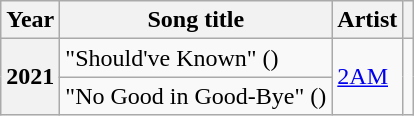<table class="wikitable plainrowheaders">
<tr>
<th scope="col">Year</th>
<th scope="col">Song title</th>
<th scope="col">Artist</th>
<th scope="col" class="unsortable"></th>
</tr>
<tr>
<th scope="row" rowspan="2">2021</th>
<td>"Should've Known" ()</td>
<td rowspan="2"><a href='#'>2AM</a></td>
<td rowspan="2" style="text-align:center"></td>
</tr>
<tr>
<td>"No Good in Good-Bye" ()</td>
</tr>
</table>
